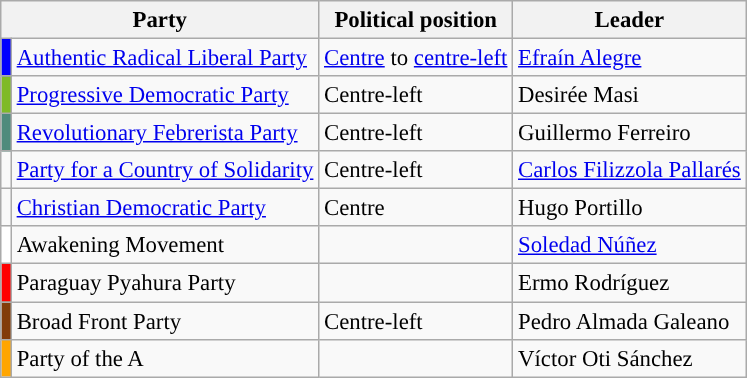<table class="wikitable" style="font-size:95%">
<tr>
<th colspan="2">Party</th>
<th>Political position</th>
<th>Leader</th>
</tr>
<tr>
<td bgcolor="Blue"></td>
<td><a href='#'>Authentic Radical Liberal Party</a></td>
<td><a href='#'>Centre</a> to <a href='#'>centre-left</a></td>
<td><a href='#'>Efraín Alegre</a></td>
</tr>
<tr>
<td bgcolor="#7FBA27"></td>
<td><a href='#'>Progressive Democratic Party</a></td>
<td>Centre-left</td>
<td>Desirée Masi</td>
</tr>
<tr>
<td bgcolor="#4f8b7c"></td>
<td><a href='#'>Revolutionary Febrerista Party</a></td>
<td>Centre-left</td>
<td>Guillermo Ferreiro</td>
</tr>
<tr>
<td></td>
<td><a href='#'>Party for a Country of Solidarity</a></td>
<td>Centre-left</td>
<td><a href='#'>Carlos Filizzola Pallarés</a></td>
</tr>
<tr>
<td></td>
<td><a href='#'>Christian Democratic Party</a></td>
<td>Centre</td>
<td>Hugo Portillo</td>
</tr>
<tr>
<td bgcolor="White"></td>
<td>Awakening Movement</td>
<td></td>
<td><a href='#'>Soledad Núñez</a></td>
</tr>
<tr>
<td bgcolor="Red"></td>
<td>Paraguay Pyahura Party</td>
<td></td>
<td>Ermo Rodríguez</td>
</tr>
<tr>
<td bgcolor="#823c09"></td>
<td>Broad Front Party</td>
<td>Centre-left</td>
<td>Pedro Almada Galeano</td>
</tr>
<tr>
<td bgcolor="Orange"></td>
<td>Party of the A</td>
<td></td>
<td>Víctor Oti Sánchez</td>
</tr>
</table>
